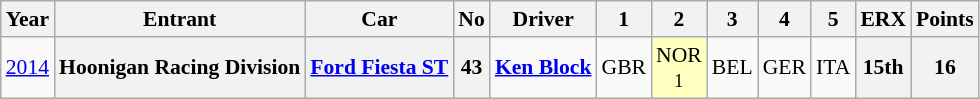<table class="wikitable" border="1" style="text-align:center; font-size:90%;">
<tr valign="top">
<th>Year</th>
<th>Entrant</th>
<th>Car</th>
<th>No</th>
<th>Driver</th>
<th>1</th>
<th>2</th>
<th>3</th>
<th>4</th>
<th>5</th>
<th>ERX</th>
<th>Points</th>
</tr>
<tr>
<td><a href='#'>2014</a></td>
<th>Hoonigan Racing Division</th>
<th><a href='#'>Ford Fiesta ST</a></th>
<th>43</th>
<td align="left"> <strong><a href='#'>Ken Block</a></strong></td>
<td>GBR</td>
<td style="background:#FFFFBF;">NOR<br><small>1</small></td>
<td>BEL</td>
<td>GER</td>
<td>ITA</td>
<th>15th</th>
<th>16</th>
</tr>
</table>
